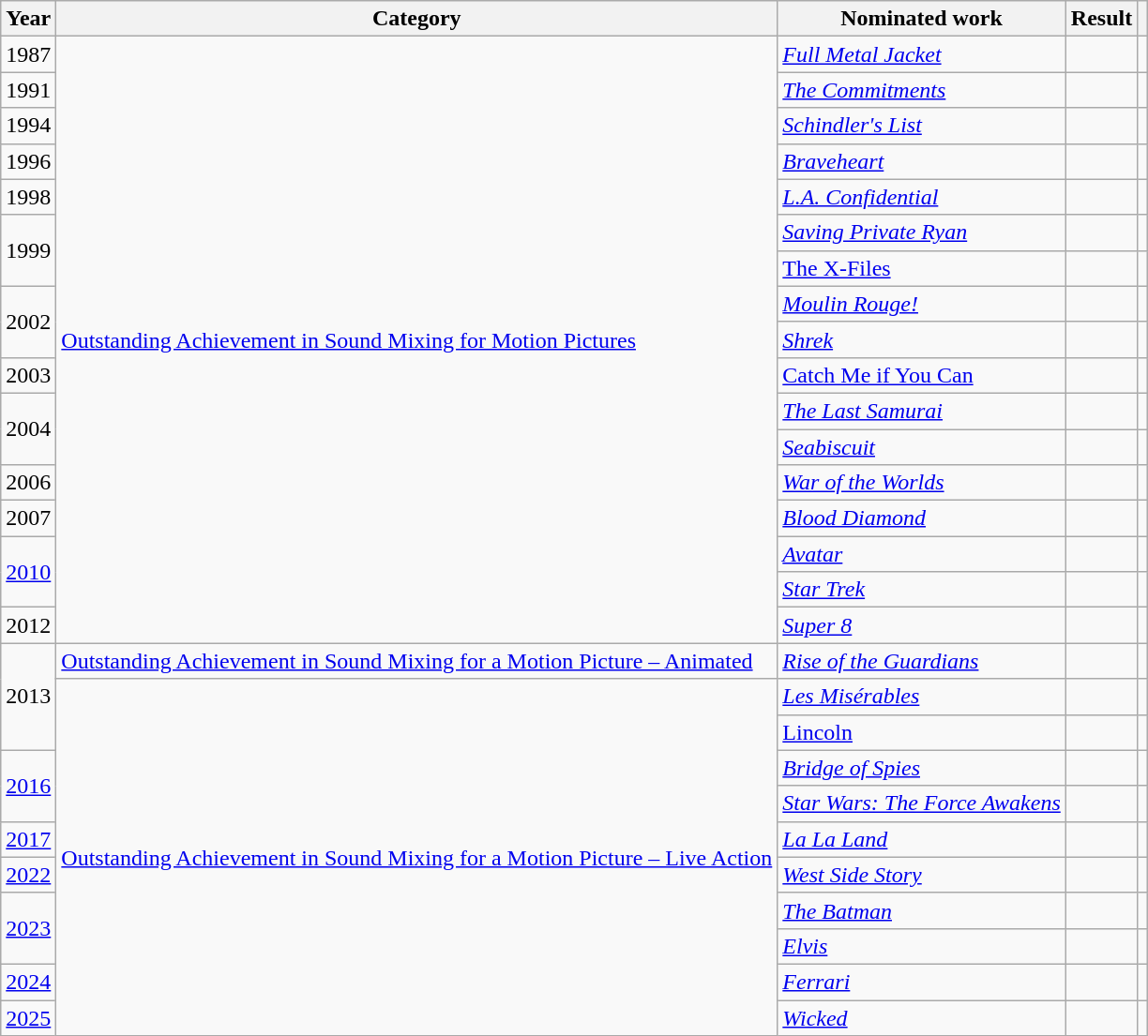<table class="wikitable sortable">
<tr>
<th>Year</th>
<th>Category</th>
<th>Nominated work</th>
<th>Result</th>
<th scope="col" class="unsortable"></th>
</tr>
<tr>
<td>1987</td>
<td rowspan="17"><a href='#'>Outstanding Achievement in Sound Mixing for Motion Pictures</a></td>
<td><em><a href='#'>Full Metal Jacket</a></em></td>
<td></td>
<td></td>
</tr>
<tr>
<td>1991</td>
<td><a href='#'><em>The Commitments</em></a></td>
<td></td>
<td></td>
</tr>
<tr>
<td>1994</td>
<td><em><a href='#'>Schindler's List</a></em></td>
<td></td>
<td></td>
</tr>
<tr>
<td>1996</td>
<td><em><a href='#'>Braveheart</a></em></td>
<td></td>
<td></td>
</tr>
<tr>
<td>1998</td>
<td><em><a href='#'>L.A. Confidential</a></em></td>
<td></td>
<td></td>
</tr>
<tr>
<td rowspan="2">1999</td>
<td><em><a href='#'>Saving Private Ryan</a></em></td>
<td></td>
<td></td>
</tr>
<tr>
<td><a href='#'>The X-Files</a></td>
<td></td>
<td></td>
</tr>
<tr>
<td rowspan="2">2002</td>
<td><em><a href='#'>Moulin Rouge!</a></em></td>
<td></td>
<td></td>
</tr>
<tr>
<td><em><a href='#'>Shrek</a></em></td>
<td></td>
<td></td>
</tr>
<tr>
<td>2003</td>
<td><a href='#'>Catch Me if You Can</a></td>
<td></td>
<td></td>
</tr>
<tr>
<td rowspan="2">2004</td>
<td><em><a href='#'>The Last Samurai</a></em></td>
<td></td>
<td></td>
</tr>
<tr>
<td><a href='#'><em>Seabiscuit</em></a></td>
<td></td>
<td></td>
</tr>
<tr>
<td>2006</td>
<td><a href='#'><em>War of the Worlds</em></a></td>
<td></td>
<td></td>
</tr>
<tr>
<td>2007</td>
<td><em><a href='#'>Blood Diamond</a></em></td>
<td></td>
<td></td>
</tr>
<tr>
<td rowspan="2"><a href='#'>2010</a></td>
<td><em><a href='#'>Avatar</a></em></td>
<td></td>
<td></td>
</tr>
<tr>
<td><em><a href='#'>Star Trek</a></em></td>
<td></td>
<td></td>
</tr>
<tr>
<td>2012</td>
<td><a href='#'><em>Super 8</em></a></td>
<td></td>
<td></td>
</tr>
<tr>
<td rowspan="3">2013</td>
<td><a href='#'>Outstanding Achievement in Sound Mixing for a Motion Picture – Animated</a></td>
<td><em><a href='#'>Rise of the Guardians</a></em></td>
<td></td>
<td></td>
</tr>
<tr>
<td rowspan="10"><a href='#'>Outstanding Achievement in Sound Mixing for a Motion Picture – Live Action</a></td>
<td><em><a href='#'>Les Misérables</a></em></td>
<td></td>
<td></td>
</tr>
<tr>
<td><a href='#'>Lincoln</a></td>
<td></td>
<td></td>
</tr>
<tr>
<td rowspan="2"><a href='#'>2016</a></td>
<td><em><a href='#'>Bridge of Spies</a></em></td>
<td></td>
<td></td>
</tr>
<tr>
<td><em><a href='#'>Star Wars: The Force Awakens</a></em></td>
<td></td>
<td></td>
</tr>
<tr>
<td><a href='#'>2017</a></td>
<td><em><a href='#'>La La Land</a></em></td>
<td></td>
<td></td>
</tr>
<tr>
<td><a href='#'>2022</a></td>
<td><em><a href='#'>West Side Story</a></em></td>
<td></td>
<td></td>
</tr>
<tr>
<td rowspan="2"><a href='#'>2023</a></td>
<td><a href='#'><em>The Batman</em></a></td>
<td></td>
<td></td>
</tr>
<tr>
<td><em><a href='#'>Elvis</a></em></td>
<td></td>
<td></td>
</tr>
<tr>
<td><a href='#'>2024</a></td>
<td><em><a href='#'>Ferrari</a></em></td>
<td></td>
<td></td>
</tr>
<tr>
<td><a href='#'>2025</a></td>
<td><em><a href='#'>Wicked</a></em></td>
<td></td>
<td></td>
</tr>
</table>
